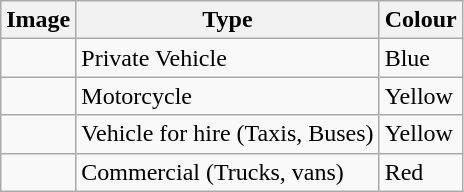<table class=wikitable>
<tr>
<th>Image</th>
<th>Type</th>
<th>Colour</th>
</tr>
<tr>
<td><br></td>
<td>Private Vehicle</td>
<td>Blue</td>
</tr>
<tr>
<td><br></td>
<td>Motorcycle</td>
<td>Yellow</td>
</tr>
<tr>
<td><br></td>
<td>Vehicle for hire (Taxis, Buses)</td>
<td>Yellow</td>
</tr>
<tr>
<td><br></td>
<td>Commercial (Trucks, vans)</td>
<td>Red</td>
</tr>
</table>
